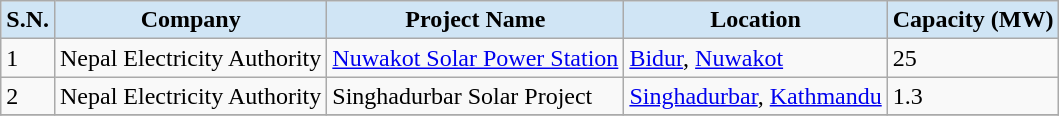<table class="wikitable sortable collapsible">
<tr>
<th style="background:#d0e5f5">S.N.</th>
<th style="background:#d0e5f5">Company</th>
<th style="background:#d0e5f5">Project Name</th>
<th style="background:#d0e5f5">Location</th>
<th style="background:#d0e5f5">Capacity (MW)</th>
</tr>
<tr valign="center">
<td>1</td>
<td>Nepal Electricity Authority</td>
<td><a href='#'>Nuwakot Solar Power Station</a></td>
<td><a href='#'>Bidur</a>, <a href='#'>Nuwakot</a></td>
<td>25</td>
</tr>
<tr>
<td>2</td>
<td>Nepal Electricity Authority</td>
<td>Singhadurbar Solar Project</td>
<td><a href='#'>Singhadurbar</a>, <a href='#'>Kathmandu</a></td>
<td>1.3</td>
</tr>
<tr>
</tr>
</table>
